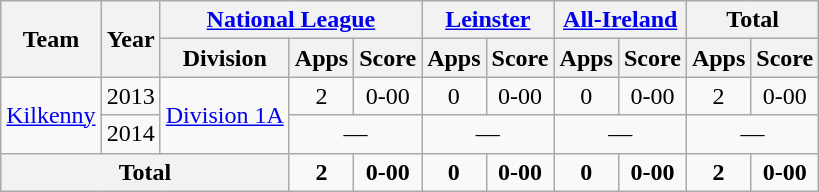<table class="wikitable" style="text-align:center">
<tr>
<th rowspan="2">Team</th>
<th rowspan="2">Year</th>
<th colspan="3"><a href='#'>National League</a></th>
<th colspan="2"><a href='#'>Leinster</a></th>
<th colspan="2"><a href='#'>All-Ireland</a></th>
<th colspan="2">Total</th>
</tr>
<tr>
<th>Division</th>
<th>Apps</th>
<th>Score</th>
<th>Apps</th>
<th>Score</th>
<th>Apps</th>
<th>Score</th>
<th>Apps</th>
<th>Score</th>
</tr>
<tr>
<td rowspan="2"><a href='#'>Kilkenny</a></td>
<td>2013</td>
<td rowspan="2"><a href='#'>Division 1A</a></td>
<td>2</td>
<td>0-00</td>
<td>0</td>
<td>0-00</td>
<td>0</td>
<td>0-00</td>
<td>2</td>
<td>0-00</td>
</tr>
<tr>
<td>2014</td>
<td colspan=2>—</td>
<td colspan=2>—</td>
<td colspan=2>—</td>
<td colspan=2>—</td>
</tr>
<tr>
<th colspan="3">Total</th>
<td><strong>2</strong></td>
<td><strong>0-00</strong></td>
<td><strong>0</strong></td>
<td><strong>0-00</strong></td>
<td><strong>0</strong></td>
<td><strong>0-00</strong></td>
<td><strong>2</strong></td>
<td><strong>0-00</strong></td>
</tr>
</table>
